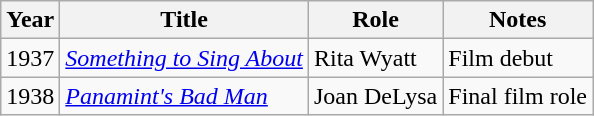<table class="wikitable sortable">
<tr>
<th>Year</th>
<th>Title</th>
<th>Role</th>
<th class="unsortable">Notes</th>
</tr>
<tr>
<td>1937</td>
<td><em><a href='#'>Something to Sing About</a></em></td>
<td>Rita Wyatt</td>
<td>Film debut</td>
</tr>
<tr>
<td>1938</td>
<td><em><a href='#'>Panamint's Bad Man</a></em></td>
<td>Joan DeLysa</td>
<td>Final film role</td>
</tr>
</table>
